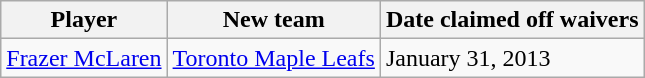<table class="wikitable">
<tr>
<th>Player</th>
<th>New team</th>
<th>Date claimed off waivers</th>
</tr>
<tr>
<td><a href='#'>Frazer McLaren</a></td>
<td><a href='#'>Toronto Maple Leafs</a></td>
<td>January 31, 2013</td>
</tr>
</table>
